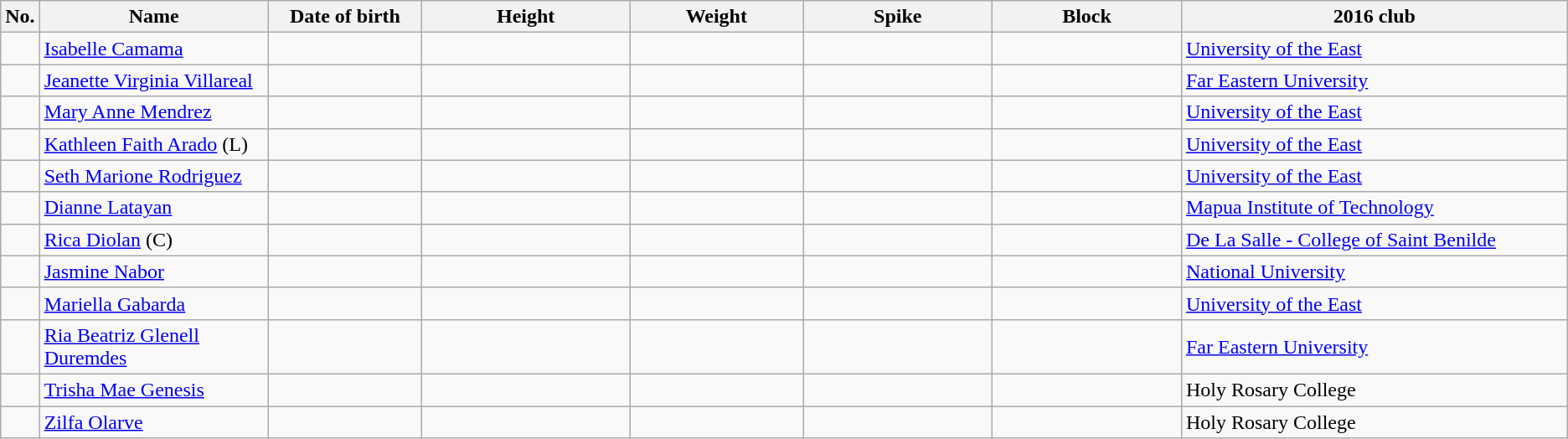<table class="wikitable sortable" style="text-align:center;">
<tr>
<th>No.</th>
<th style="width:12em">Name</th>
<th style="width:8em">Date of birth</th>
<th style="width:11em">Height</th>
<th style="width:9em">Weight</th>
<th style="width:10em">Spike</th>
<th style="width:10em">Block</th>
<th style="width:21em">2016 club</th>
</tr>
<tr>
<td></td>
<td align=left><a href='#'>Isabelle Camama</a></td>
<td align=right></td>
<td></td>
<td></td>
<td></td>
<td></td>
<td align=left> <a href='#'>University of the East</a></td>
</tr>
<tr>
<td></td>
<td align=left><a href='#'>Jeanette Virginia Villareal</a></td>
<td align=right></td>
<td></td>
<td></td>
<td></td>
<td></td>
<td align=left> <a href='#'>Far Eastern University</a></td>
</tr>
<tr>
<td></td>
<td align=left><a href='#'>Mary Anne Mendrez</a></td>
<td align=right></td>
<td></td>
<td></td>
<td></td>
<td></td>
<td align=left> <a href='#'>University of the East</a></td>
</tr>
<tr>
<td></td>
<td align=left><a href='#'>Kathleen Faith Arado</a> (L)</td>
<td align=right></td>
<td></td>
<td></td>
<td></td>
<td></td>
<td align=left> <a href='#'>University of the East</a></td>
</tr>
<tr>
<td></td>
<td align=left><a href='#'>Seth Marione Rodriguez</a></td>
<td align=right></td>
<td></td>
<td></td>
<td></td>
<td></td>
<td align=left> <a href='#'>University of the East</a></td>
</tr>
<tr>
<td></td>
<td align=left><a href='#'>Dianne Latayan</a></td>
<td align=right></td>
<td></td>
<td></td>
<td></td>
<td></td>
<td align=left> <a href='#'>Mapua Institute of Technology</a></td>
</tr>
<tr>
<td></td>
<td align=left><a href='#'>Rica Diolan</a> (C)</td>
<td align=right></td>
<td></td>
<td></td>
<td></td>
<td></td>
<td align=left> <a href='#'>De La Salle - College of Saint Benilde</a></td>
</tr>
<tr>
<td></td>
<td align=left><a href='#'>Jasmine Nabor</a></td>
<td align=right></td>
<td></td>
<td></td>
<td></td>
<td></td>
<td align=left> <a href='#'>National University</a></td>
</tr>
<tr>
<td></td>
<td align=left><a href='#'>Mariella Gabarda</a></td>
<td align=right></td>
<td></td>
<td></td>
<td></td>
<td></td>
<td align=left> <a href='#'>University of the East</a></td>
</tr>
<tr>
<td></td>
<td align=left><a href='#'>Ria Beatriz Glenell Duremdes</a></td>
<td align=right></td>
<td></td>
<td></td>
<td></td>
<td></td>
<td align=left> <a href='#'>Far Eastern University</a></td>
</tr>
<tr>
<td></td>
<td align=left><a href='#'>Trisha Mae Genesis</a></td>
<td align=right></td>
<td></td>
<td></td>
<td></td>
<td></td>
<td align=left> Holy Rosary College</td>
</tr>
<tr>
<td></td>
<td align=left><a href='#'>Zilfa Olarve</a></td>
<td align=right></td>
<td></td>
<td></td>
<td></td>
<td></td>
<td align=left> Holy Rosary College</td>
</tr>
</table>
